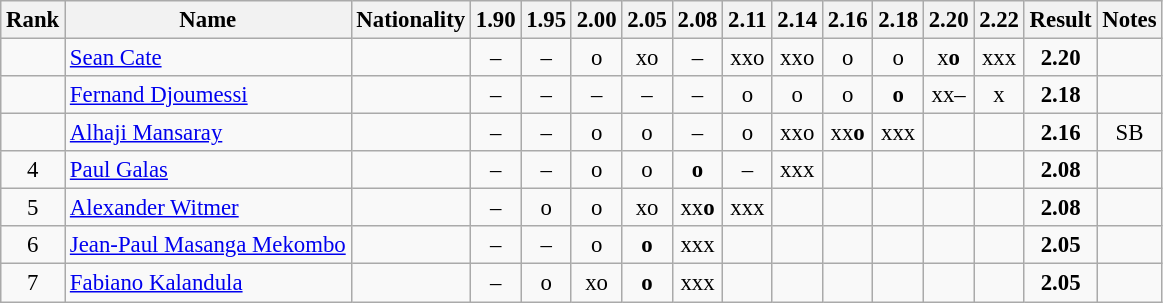<table class="wikitable sortable" style="text-align:center;font-size:95%">
<tr>
<th>Rank</th>
<th>Name</th>
<th>Nationality</th>
<th>1.90</th>
<th>1.95</th>
<th>2.00</th>
<th>2.05</th>
<th>2.08</th>
<th>2.11</th>
<th>2.14</th>
<th>2.16</th>
<th>2.18</th>
<th>2.20</th>
<th>2.22</th>
<th>Result</th>
<th>Notes</th>
</tr>
<tr>
<td></td>
<td align=left><a href='#'>Sean Cate</a></td>
<td align=left></td>
<td>–</td>
<td>–</td>
<td>o</td>
<td>xo</td>
<td>–</td>
<td>xxo</td>
<td>xxo</td>
<td>o</td>
<td>o</td>
<td>x<strong>o</strong></td>
<td>xxx</td>
<td><strong>2.20</strong></td>
<td></td>
</tr>
<tr>
<td></td>
<td align=left><a href='#'>Fernand Djoumessi</a></td>
<td align=left></td>
<td>–</td>
<td>–</td>
<td>–</td>
<td>–</td>
<td>–</td>
<td>o</td>
<td>o</td>
<td>o</td>
<td><strong>o</strong></td>
<td>xx–</td>
<td>x</td>
<td><strong>2.18</strong></td>
<td></td>
</tr>
<tr>
<td></td>
<td align=left><a href='#'>Alhaji Mansaray</a></td>
<td align=left></td>
<td>–</td>
<td>–</td>
<td>o</td>
<td>o</td>
<td>–</td>
<td>o</td>
<td>xxo</td>
<td>xx<strong>o</strong></td>
<td>xxx</td>
<td></td>
<td></td>
<td><strong>2.16</strong></td>
<td>SB</td>
</tr>
<tr>
<td>4</td>
<td align=left><a href='#'>Paul Galas</a></td>
<td align=left></td>
<td>–</td>
<td>–</td>
<td>o</td>
<td>o</td>
<td><strong>o</strong></td>
<td>–</td>
<td>xxx</td>
<td></td>
<td></td>
<td></td>
<td></td>
<td><strong>2.08</strong></td>
<td></td>
</tr>
<tr>
<td>5</td>
<td align=left><a href='#'>Alexander Witmer</a></td>
<td align=left></td>
<td>–</td>
<td>o</td>
<td>o</td>
<td>xo</td>
<td>xx<strong>o</strong></td>
<td>xxx</td>
<td></td>
<td></td>
<td></td>
<td></td>
<td></td>
<td><strong>2.08</strong></td>
<td></td>
</tr>
<tr>
<td>6</td>
<td align=left><a href='#'>Jean-Paul Masanga Mekombo</a></td>
<td align=left></td>
<td>–</td>
<td>–</td>
<td>o</td>
<td><strong>o</strong></td>
<td>xxx</td>
<td></td>
<td></td>
<td></td>
<td></td>
<td></td>
<td></td>
<td><strong>2.05</strong></td>
<td></td>
</tr>
<tr>
<td>7</td>
<td align=left><a href='#'>Fabiano Kalandula</a></td>
<td align=left></td>
<td>–</td>
<td>o</td>
<td>xo</td>
<td><strong>o</strong></td>
<td>xxx</td>
<td></td>
<td></td>
<td></td>
<td></td>
<td></td>
<td></td>
<td><strong>2.05</strong></td>
<td></td>
</tr>
</table>
